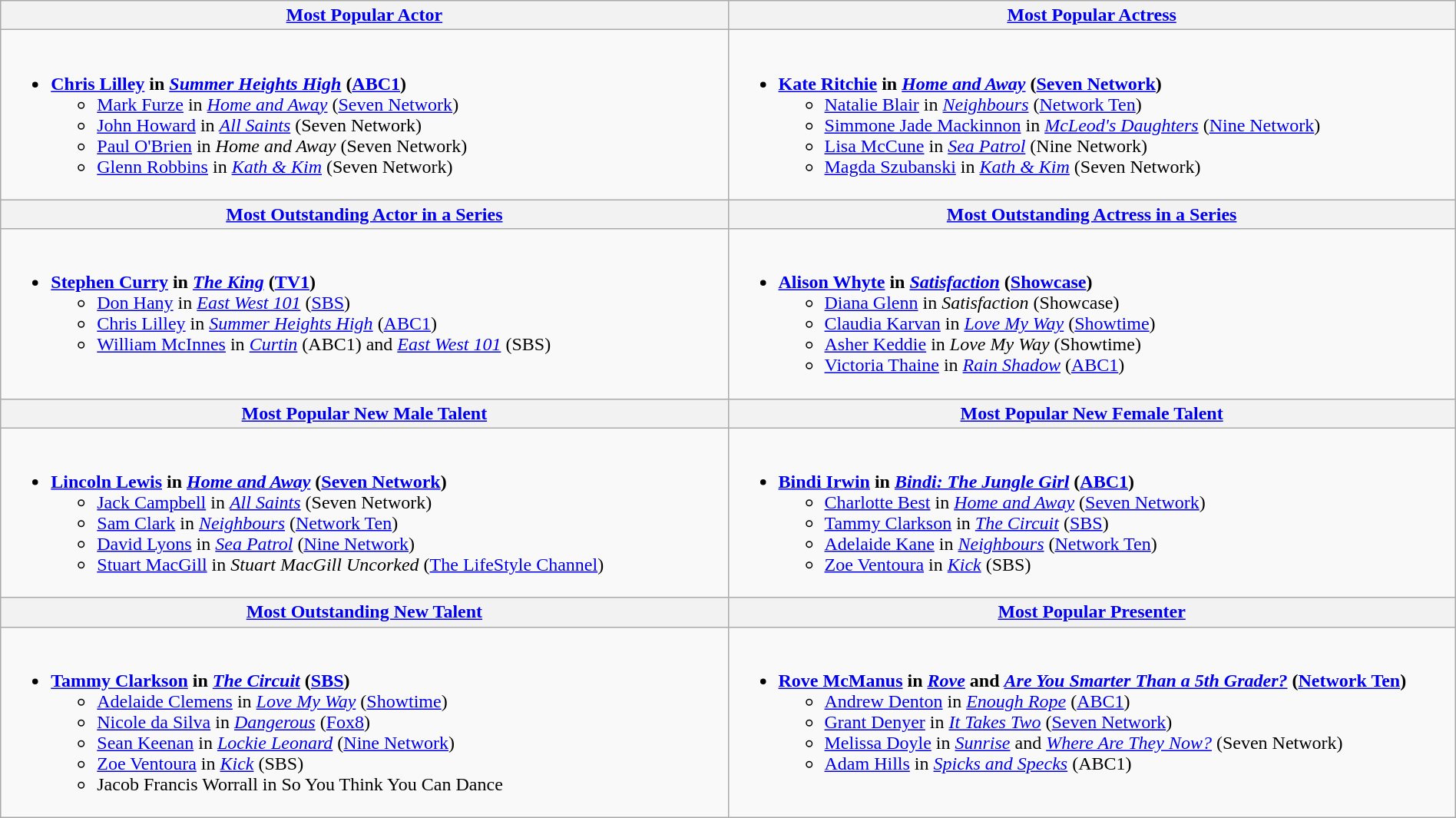<table class=wikitable width="100%">
<tr>
<th width="25%"><a href='#'>Most Popular Actor</a></th>
<th width="25%"><a href='#'>Most Popular Actress</a></th>
</tr>
<tr>
<td valign="top"><br><ul><li><strong><a href='#'>Chris Lilley</a> in <em><a href='#'>Summer Heights High</a></em> (<a href='#'>ABC1</a>)</strong><ul><li><a href='#'>Mark Furze</a> in <em><a href='#'>Home and Away</a></em> (<a href='#'>Seven Network</a>)</li><li><a href='#'>John Howard</a> in <em><a href='#'>All Saints</a></em> (Seven Network)</li><li><a href='#'>Paul O'Brien</a> in <em>Home and Away</em> (Seven Network)</li><li><a href='#'>Glenn Robbins</a> in <em><a href='#'>Kath & Kim</a></em> (Seven Network)</li></ul></li></ul></td>
<td valign="top"><br><ul><li><strong><a href='#'>Kate Ritchie</a> in <em><a href='#'>Home and Away</a></em> (<a href='#'>Seven Network</a>)</strong><ul><li><a href='#'>Natalie Blair</a> in <em><a href='#'>Neighbours</a></em> (<a href='#'>Network Ten</a>)</li><li><a href='#'>Simmone Jade Mackinnon</a> in <em><a href='#'>McLeod's Daughters</a></em> (<a href='#'>Nine Network</a>)</li><li><a href='#'>Lisa McCune</a> in <em><a href='#'>Sea Patrol</a></em> (Nine Network)</li><li><a href='#'>Magda Szubanski</a> in <em><a href='#'>Kath & Kim</a></em> (Seven Network)</li></ul></li></ul></td>
</tr>
<tr>
<th width="50%"><a href='#'>Most Outstanding Actor in a Series</a></th>
<th width="50%"><a href='#'>Most Outstanding Actress in a Series</a></th>
</tr>
<tr>
<td valign="top"><br><ul><li><strong><a href='#'>Stephen Curry</a> in <em><a href='#'>The King</a></em> (<a href='#'>TV1</a>)</strong><ul><li><a href='#'>Don Hany</a> in <em><a href='#'>East West 101</a></em> (<a href='#'>SBS</a>)</li><li><a href='#'>Chris Lilley</a> in <em><a href='#'>Summer Heights High</a></em> (<a href='#'>ABC1</a>)</li><li><a href='#'>William McInnes</a> in <em><a href='#'>Curtin</a></em> (ABC1) and <em><a href='#'>East West 101</a></em> (SBS)</li></ul></li></ul></td>
<td valign="top"><br><ul><li><strong><a href='#'>Alison Whyte</a> in <em><a href='#'>Satisfaction</a></em> (<a href='#'>Showcase</a>)</strong><ul><li><a href='#'>Diana Glenn</a> in <em>Satisfaction</em> (Showcase)</li><li><a href='#'>Claudia Karvan</a> in <em><a href='#'>Love My Way</a></em> (<a href='#'>Showtime</a>)</li><li><a href='#'>Asher Keddie</a> in <em>Love My Way</em> (Showtime)</li><li><a href='#'>Victoria Thaine</a> in <em><a href='#'>Rain Shadow</a></em> (<a href='#'>ABC1</a>)</li></ul></li></ul></td>
</tr>
<tr>
<th width="50%"><a href='#'>Most Popular New Male Talent</a></th>
<th width="50%"><a href='#'>Most Popular New Female Talent</a></th>
</tr>
<tr>
<td valign="top"><br><ul><li><strong><a href='#'>Lincoln Lewis</a> in <em><a href='#'>Home and Away</a></em> (<a href='#'>Seven Network</a>)</strong><ul><li><a href='#'>Jack Campbell</a> in <em><a href='#'>All Saints</a></em> (Seven Network)</li><li><a href='#'>Sam Clark</a> in <em><a href='#'>Neighbours</a></em> (<a href='#'>Network Ten</a>)</li><li><a href='#'>David Lyons</a> in <em><a href='#'>Sea Patrol</a></em> (<a href='#'>Nine Network</a>)</li><li><a href='#'>Stuart MacGill</a> in <em>Stuart MacGill Uncorked</em> (<a href='#'>The LifeStyle Channel</a>)</li></ul></li></ul></td>
<td valign="top"><br><ul><li><strong><a href='#'>Bindi Irwin</a> in <em><a href='#'>Bindi: The Jungle Girl</a></em> (<a href='#'>ABC1</a>)</strong><ul><li><a href='#'>Charlotte Best</a> in <em><a href='#'>Home and Away</a></em> (<a href='#'>Seven Network</a>)</li><li><a href='#'>Tammy Clarkson</a> in <em><a href='#'>The Circuit</a></em> (<a href='#'>SBS</a>)</li><li><a href='#'>Adelaide Kane</a> in <em><a href='#'>Neighbours</a></em> (<a href='#'>Network Ten</a>)</li><li><a href='#'>Zoe Ventoura</a> in <em><a href='#'>Kick</a></em> (SBS)</li></ul></li></ul></td>
</tr>
<tr>
<th width="50%"><a href='#'>Most Outstanding New Talent</a></th>
<th width="50%"><a href='#'>Most Popular Presenter</a></th>
</tr>
<tr>
<td valign="top"><br><ul><li><strong><a href='#'>Tammy Clarkson</a> in <em><a href='#'>The Circuit</a></em> (<a href='#'>SBS</a>)</strong><ul><li><a href='#'>Adelaide Clemens</a> in <em><a href='#'>Love My Way</a></em> (<a href='#'>Showtime</a>)</li><li><a href='#'>Nicole da Silva</a> in <em><a href='#'>Dangerous</a></em> (<a href='#'>Fox8</a>)</li><li><a href='#'>Sean Keenan</a> in <em><a href='#'>Lockie Leonard</a></em> (<a href='#'>Nine Network</a>)</li><li><a href='#'>Zoe Ventoura</a> in <em><a href='#'>Kick</a></em> (SBS)</li><li>Jacob Francis Worrall in So You Think You Can Dance</li></ul></li></ul></td>
<td valign="top"><br><ul><li><strong><a href='#'>Rove McManus</a> in <em><a href='#'>Rove</a></em> and <em><a href='#'>Are You Smarter Than a 5th Grader?</a></em> (<a href='#'>Network Ten</a>)</strong><ul><li><a href='#'>Andrew Denton</a> in <em><a href='#'>Enough Rope</a></em> (<a href='#'>ABC1</a>)</li><li><a href='#'>Grant Denyer</a> in <em><a href='#'>It Takes Two</a></em> (<a href='#'>Seven Network</a>)</li><li><a href='#'>Melissa Doyle</a> in <em><a href='#'>Sunrise</a></em> and <em><a href='#'>Where Are They Now?</a></em> (Seven Network)</li><li><a href='#'>Adam Hills</a> in <em><a href='#'>Spicks and Specks</a></em> (ABC1)</li></ul></li></ul></td>
</tr>
</table>
